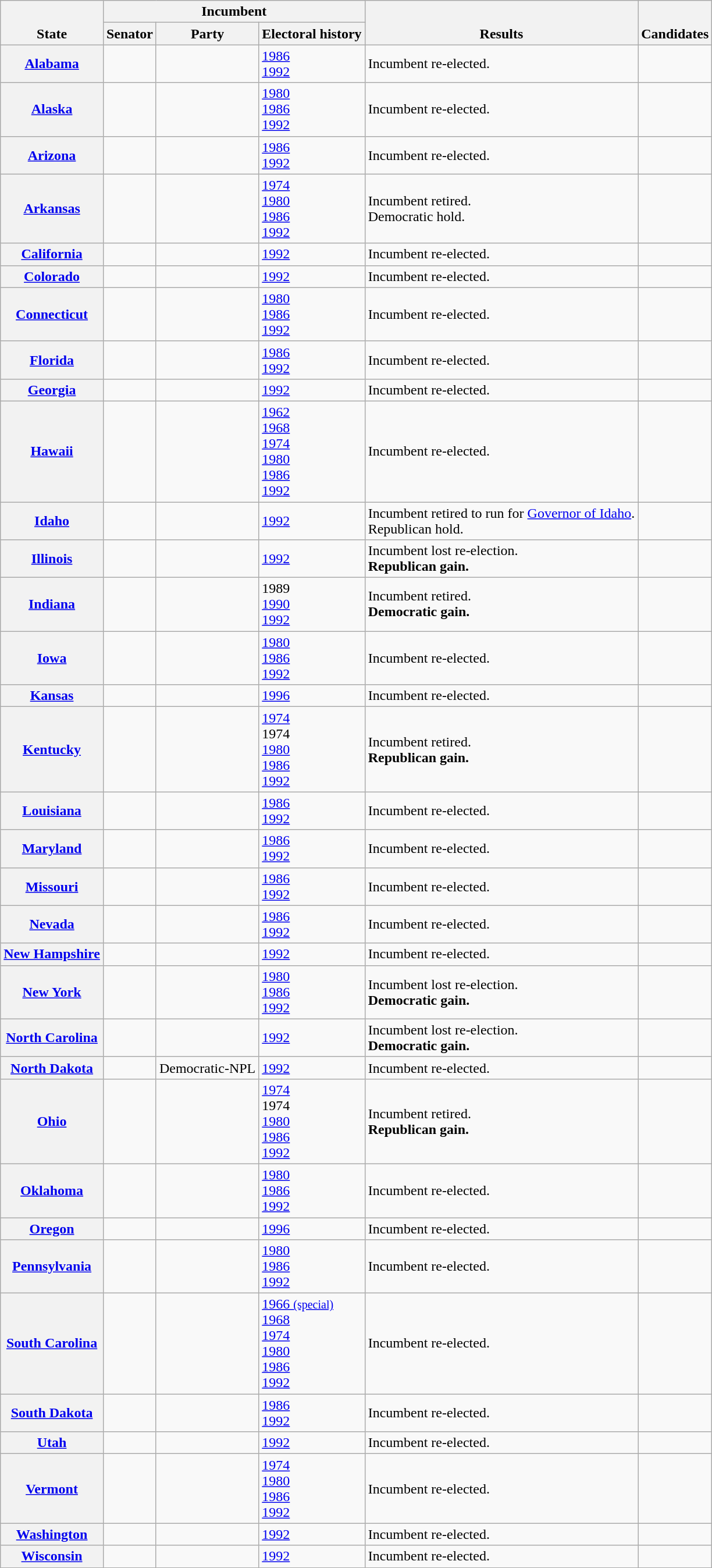<table class="wikitable sortable">
<tr valign=bottom>
<th rowspan=2>State</th>
<th colspan=3>Incumbent</th>
<th rowspan=2>Results</th>
<th rowspan=2>Candidates</th>
</tr>
<tr>
<th>Senator</th>
<th>Party</th>
<th>Electoral history</th>
</tr>
<tr>
<th><a href='#'>Alabama</a></th>
<td></td>
<td></td>
<td data-sort-value=1986><a href='#'>1986</a><br><a href='#'>1992</a></td>
<td data-sort-value=0>Incumbent re-elected.</td>
<td nowrap></td>
</tr>
<tr>
<th><a href='#'>Alaska</a></th>
<td></td>
<td></td>
<td data-sort-value=1980><a href='#'>1980</a><br><a href='#'>1986</a><br><a href='#'>1992</a></td>
<td data-sort-value=0>Incumbent re-elected.</td>
<td nowrap></td>
</tr>
<tr>
<th><a href='#'>Arizona</a></th>
<td></td>
<td></td>
<td data-sort-value=1986><a href='#'>1986</a><br><a href='#'>1992</a></td>
<td data-sort-value=0>Incumbent re-elected.</td>
<td nowrap></td>
</tr>
<tr>
<th><a href='#'>Arkansas</a></th>
<td></td>
<td></td>
<td data-sort-value=1974><a href='#'>1974</a><br><a href='#'>1980</a><br><a href='#'>1986</a><br><a href='#'>1992</a></td>
<td data-sort-value=-1 >Incumbent retired.<br>Democratic hold.</td>
<td nowrap></td>
</tr>
<tr>
<th><a href='#'>California</a></th>
<td></td>
<td></td>
<td data-sort-value=1992><a href='#'>1992</a></td>
<td data-sort-value=0>Incumbent re-elected.</td>
<td nowrap></td>
</tr>
<tr>
<th><a href='#'>Colorado</a></th>
<td></td>
<td></td>
<td data-sort-value=1992><a href='#'>1992</a></td>
<td data-sort-value=0>Incumbent re-elected.</td>
<td nowrap></td>
</tr>
<tr>
<th><a href='#'>Connecticut</a></th>
<td></td>
<td></td>
<td data-sort-value=1980><a href='#'>1980</a><br><a href='#'>1986</a><br><a href='#'>1992</a></td>
<td data-sort-value=0>Incumbent re-elected.</td>
<td nowrap></td>
</tr>
<tr>
<th><a href='#'>Florida</a></th>
<td></td>
<td></td>
<td data-sort-value=1986><a href='#'>1986</a><br><a href='#'>1992</a></td>
<td data-sort-value=0>Incumbent re-elected.</td>
<td nowrap></td>
</tr>
<tr>
<th><a href='#'>Georgia</a></th>
<td></td>
<td></td>
<td data-sort-value=1992><a href='#'>1992</a></td>
<td data-sort-value=0>Incumbent re-elected.</td>
<td nowrap></td>
</tr>
<tr>
<th><a href='#'>Hawaii</a></th>
<td></td>
<td></td>
<td data-sort-value=1962><a href='#'>1962</a><br><a href='#'>1968</a><br><a href='#'>1974</a><br><a href='#'>1980</a><br><a href='#'>1986</a><br><a href='#'>1992</a></td>
<td data-sort-value=0>Incumbent re-elected.</td>
<td nowrap></td>
</tr>
<tr>
<th><a href='#'>Idaho</a></th>
<td></td>
<td></td>
<td data-sort-value=1992><a href='#'>1992</a></td>
<td data-sort-value=1 >Incumbent retired to run for <a href='#'>Governor of Idaho</a>.<br>Republican hold.</td>
<td nowrap></td>
</tr>
<tr>
<th><a href='#'>Illinois</a></th>
<td></td>
<td></td>
<td data-sort-value=1992><a href='#'>1992</a></td>
<td data-sort-value=2 >Incumbent lost re-election.<br><strong>Republican gain.</strong></td>
<td nowrap></td>
</tr>
<tr>
<th><a href='#'>Indiana</a></th>
<td></td>
<td></td>
<td data-sort-value=1989>1989 <br><a href='#'>1990 </a><br><a href='#'>1992</a></td>
<td data-sort-value=-2 >Incumbent retired.<br><strong>Democratic gain.</strong></td>
<td nowrap></td>
</tr>
<tr>
<th><a href='#'>Iowa</a></th>
<td></td>
<td></td>
<td data-sort-value=1980><a href='#'>1980</a><br><a href='#'>1986</a><br><a href='#'>1992</a></td>
<td data-sort-value=0>Incumbent re-elected.</td>
<td nowrap></td>
</tr>
<tr>
<th><a href='#'>Kansas</a></th>
<td></td>
<td></td>
<td data-sort-value=1996><a href='#'>1996 </a></td>
<td data-sort-value=0>Incumbent re-elected.</td>
<td nowrap></td>
</tr>
<tr>
<th><a href='#'>Kentucky</a></th>
<td></td>
<td></td>
<td data-sort-value=1974><a href='#'>1974</a><br>1974 <br><a href='#'>1980</a><br><a href='#'>1986</a><br><a href='#'>1992</a></td>
<td data-sort-value=2 >Incumbent retired.<br><strong>Republican gain.</strong></td>
<td nowrap></td>
</tr>
<tr>
<th><a href='#'>Louisiana</a></th>
<td></td>
<td></td>
<td data-sort-value=1986><a href='#'>1986</a><br><a href='#'>1992</a></td>
<td data-sort-value=0>Incumbent re-elected.</td>
<td nowrap></td>
</tr>
<tr>
<th><a href='#'>Maryland</a></th>
<td></td>
<td></td>
<td data-sort-value=1986><a href='#'>1986</a><br><a href='#'>1992</a></td>
<td data-sort-value=0>Incumbent re-elected.</td>
<td nowrap></td>
</tr>
<tr>
<th><a href='#'>Missouri</a></th>
<td></td>
<td></td>
<td data-sort-value=1986><a href='#'>1986</a><br><a href='#'>1992</a></td>
<td data-sort-value=0>Incumbent re-elected.</td>
<td nowrap></td>
</tr>
<tr>
<th><a href='#'>Nevada</a></th>
<td></td>
<td></td>
<td data-sort-value=1986><a href='#'>1986</a><br><a href='#'>1992</a></td>
<td data-sort-value=0>Incumbent re-elected.</td>
<td nowrap></td>
</tr>
<tr>
<th><a href='#'>New Hampshire</a></th>
<td></td>
<td></td>
<td data-sort-value=1992><a href='#'>1992</a></td>
<td data-sort-value=0>Incumbent re-elected.</td>
<td nowrap></td>
</tr>
<tr>
<th><a href='#'>New York</a></th>
<td></td>
<td></td>
<td data-sort-value=1980><a href='#'>1980</a><br><a href='#'>1986</a><br><a href='#'>1992</a></td>
<td data-sort-value=-2 >Incumbent lost re-election.<br><strong>Democratic gain.</strong></td>
<td nowrap></td>
</tr>
<tr>
<th><a href='#'>North Carolina</a></th>
<td></td>
<td></td>
<td data-sort-value=1992><a href='#'>1992</a></td>
<td data-sort-value=-2 >Incumbent lost re-election.<br><strong>Democratic gain.</strong></td>
<td nowrap></td>
</tr>
<tr>
<th><a href='#'>North Dakota</a></th>
<td></td>
<td>Democratic-NPL</td>
<td data-sort-value=1992><a href='#'>1992</a></td>
<td data-sort-value=0>Incumbent re-elected.</td>
<td nowrap></td>
</tr>
<tr>
<th><a href='#'>Ohio</a></th>
<td></td>
<td></td>
<td data-sort-value=1974><a href='#'>1974</a><br>1974 <br><a href='#'>1980</a><br><a href='#'>1986</a><br><a href='#'>1992</a></td>
<td data-sort-value=2 >Incumbent retired.<br><strong>Republican gain.</strong></td>
<td nowrap></td>
</tr>
<tr>
<th><a href='#'>Oklahoma</a></th>
<td></td>
<td></td>
<td data-sort-value=1980><a href='#'>1980</a><br><a href='#'>1986</a><br><a href='#'>1992</a></td>
<td data-sort-value=0>Incumbent re-elected.</td>
<td nowrap></td>
</tr>
<tr>
<th><a href='#'>Oregon</a></th>
<td></td>
<td></td>
<td data-sort-value=1996><a href='#'>1996 </a></td>
<td data-sort-value=0>Incumbent re-elected.</td>
<td nowrap></td>
</tr>
<tr>
<th><a href='#'>Pennsylvania</a></th>
<td></td>
<td></td>
<td data-sort-value=1980><a href='#'>1980</a><br><a href='#'>1986</a><br><a href='#'>1992</a></td>
<td data-sort-value=0>Incumbent re-elected.</td>
<td nowrap></td>
</tr>
<tr>
<th><a href='#'>South Carolina</a></th>
<td></td>
<td></td>
<td data-sort-value=1966><a href='#'>1966 <small>(special)</small></a><br><a href='#'>1968</a><br><a href='#'>1974</a><br><a href='#'>1980</a><br><a href='#'>1986</a><br><a href='#'>1992</a></td>
<td data-sort-value=0>Incumbent re-elected.</td>
<td nowrap></td>
</tr>
<tr>
<th><a href='#'>South Dakota</a></th>
<td></td>
<td></td>
<td data-sort-value=1986><a href='#'>1986</a><br><a href='#'>1992</a></td>
<td data-sort-value=0>Incumbent re-elected.</td>
<td nowrap></td>
</tr>
<tr>
<th><a href='#'>Utah</a></th>
<td></td>
<td></td>
<td data-sort-value=1992><a href='#'>1992</a></td>
<td data-sort-value=0>Incumbent re-elected.</td>
<td nowrap></td>
</tr>
<tr>
<th><a href='#'>Vermont</a></th>
<td></td>
<td></td>
<td data-sort-value=1974><a href='#'>1974</a><br><a href='#'>1980</a><br><a href='#'>1986</a><br><a href='#'>1992</a></td>
<td data-sort-value=0>Incumbent re-elected.</td>
<td nowrap></td>
</tr>
<tr>
<th><a href='#'>Washington</a></th>
<td></td>
<td></td>
<td data-sort-value=1992><a href='#'>1992</a></td>
<td data-sort-value=0>Incumbent re-elected.</td>
<td nowrap></td>
</tr>
<tr>
<th><a href='#'>Wisconsin</a></th>
<td></td>
<td></td>
<td data-sort-value=1992><a href='#'>1992</a></td>
<td data-sort-value=0>Incumbent re-elected.</td>
<td nowrap></td>
</tr>
</table>
